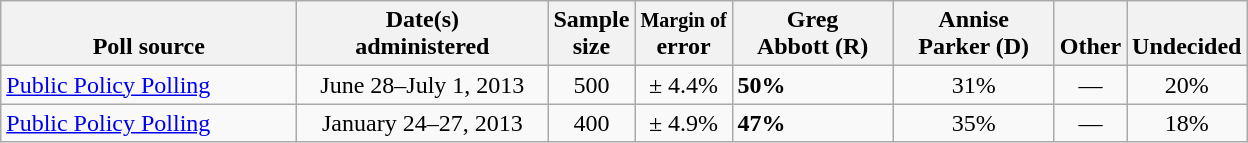<table class="wikitable">
<tr valign= bottom>
<th style="width:190px;">Poll source</th>
<th style="width:160px;">Date(s)<br>administered</th>
<th class=small>Sample<br>size</th>
<th><small>Margin of</small><br>error</th>
<th style="width:100px;">Greg<br>Abbott (R)</th>
<th style="width:100px;">Annise<br>Parker (D)</th>
<th style="width:40px;">Other</th>
<th style="width:40px;">Undecided</th>
</tr>
<tr>
<td><a href='#'>Public Policy Polling</a></td>
<td align=center>June 28–July 1, 2013</td>
<td align=center>500</td>
<td align=center>± 4.4%</td>
<td><strong>50%</strong></td>
<td align=center>31%</td>
<td align=center>—</td>
<td align=center>20%</td>
</tr>
<tr>
<td><a href='#'>Public Policy Polling</a></td>
<td align=center>January 24–27, 2013</td>
<td align=center>400</td>
<td align=center>± 4.9%</td>
<td><strong>47%</strong></td>
<td align=center>35%</td>
<td align=center>—</td>
<td align=center>18%</td>
</tr>
</table>
